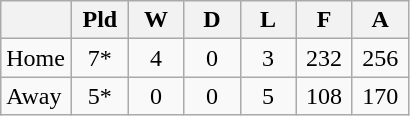<table class="wikitable" border="1">
<tr>
<th width=40></th>
<th width=30>Pld</th>
<th width=30>W</th>
<th width=30>D</th>
<th width=30>L</th>
<th width=30>F</th>
<th width=30>A</th>
</tr>
<tr>
<td>Home</td>
<td align=center>7*</td>
<td align=center>4</td>
<td align=center>0</td>
<td align=center>3</td>
<td align=center>232</td>
<td align=center>256</td>
</tr>
<tr>
<td>Away</td>
<td align=center>5*</td>
<td align=center>0</td>
<td align=center>0</td>
<td align=center>5</td>
<td align=center>108</td>
<td align=center>170</td>
</tr>
</table>
